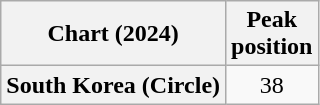<table class="wikitable plainrowheaders" style="text-align:center">
<tr>
<th scope="col">Chart (2024)</th>
<th scope="col">Peak<br>position</th>
</tr>
<tr>
<th scope="row">South Korea (Circle)</th>
<td>38</td>
</tr>
</table>
